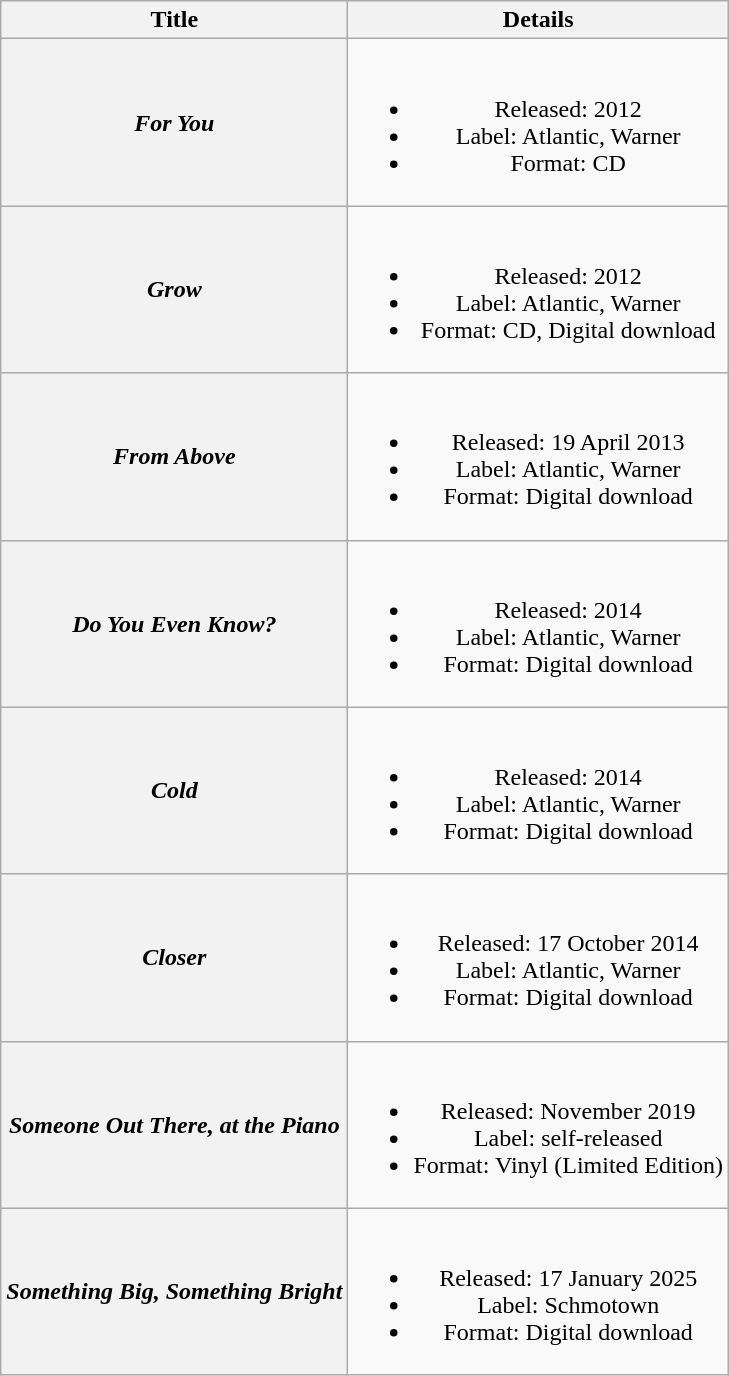<table class="wikitable plainrowheaders" style="text-align:center;">
<tr>
<th scope="col">Title</th>
<th scope="col">Details</th>
</tr>
<tr>
<th scope="row"><em>For You</em></th>
<td><br><ul><li>Released: 2012</li><li>Label: Atlantic, Warner</li><li>Format: CD</li></ul></td>
</tr>
<tr>
<th scope="row"><em>Grow</em></th>
<td><br><ul><li>Released: 2012</li><li>Label: Atlantic, Warner</li><li>Format: CD, Digital download</li></ul></td>
</tr>
<tr>
<th scope="row"><em>From Above</em></th>
<td><br><ul><li>Released: 19 April 2013</li><li>Label: Atlantic, Warner</li><li>Format: Digital download</li></ul></td>
</tr>
<tr>
<th scope="row"><em>Do You Even Know?</em></th>
<td><br><ul><li>Released: 2014</li><li>Label: Atlantic, Warner</li><li>Format: Digital download</li></ul></td>
</tr>
<tr>
<th scope="row"><em>Cold</em></th>
<td><br><ul><li>Released: 2014</li><li>Label: Atlantic, Warner</li><li>Format: Digital download</li></ul></td>
</tr>
<tr>
<th scope="row"><em>Closer</em></th>
<td><br><ul><li>Released: 17 October 2014</li><li>Label: Atlantic, Warner</li><li>Format: Digital download</li></ul></td>
</tr>
<tr>
<th scope="row"><em>Someone Out There, at the Piano</em></th>
<td><br><ul><li>Released: November 2019</li><li>Label: self-released</li><li>Format: Vinyl (Limited Edition)</li></ul></td>
</tr>
<tr>
<th scope="row"><em>Something Big, Something Bright</em></th>
<td><br><ul><li>Released: 17 January 2025</li><li>Label: Schmotown</li><li>Format: Digital download</li></ul></td>
</tr>
</table>
